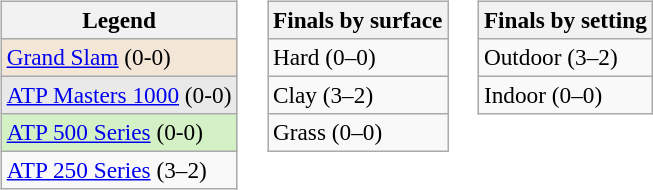<table>
<tr valign="top">
<td><br><table class=wikitable style=font-size:97%>
<tr>
<th>Legend</th>
</tr>
<tr style="background:#f3e6d7;">
<td><a href='#'>Grand Slam</a> (0-0)</td>
</tr>
<tr style="background:#e9e9e9;">
<td><a href='#'>ATP Masters 1000</a> (0-0)</td>
</tr>
<tr style="background:#d4f1c5;">
<td><a href='#'>ATP 500 Series</a> (0-0)</td>
</tr>
<tr>
<td><a href='#'>ATP 250 Series</a> (3–2)</td>
</tr>
</table>
</td>
<td><br><table class=wikitable style=font-size:97%>
<tr>
<th>Finals by surface</th>
</tr>
<tr>
<td>Hard (0–0)</td>
</tr>
<tr>
<td>Clay (3–2)</td>
</tr>
<tr>
<td>Grass (0–0)</td>
</tr>
</table>
</td>
<td><br><table class=wikitable style=font-size:97%>
<tr>
<th>Finals by setting</th>
</tr>
<tr>
<td>Outdoor (3–2)</td>
</tr>
<tr>
<td>Indoor (0–0)</td>
</tr>
</table>
</td>
</tr>
</table>
